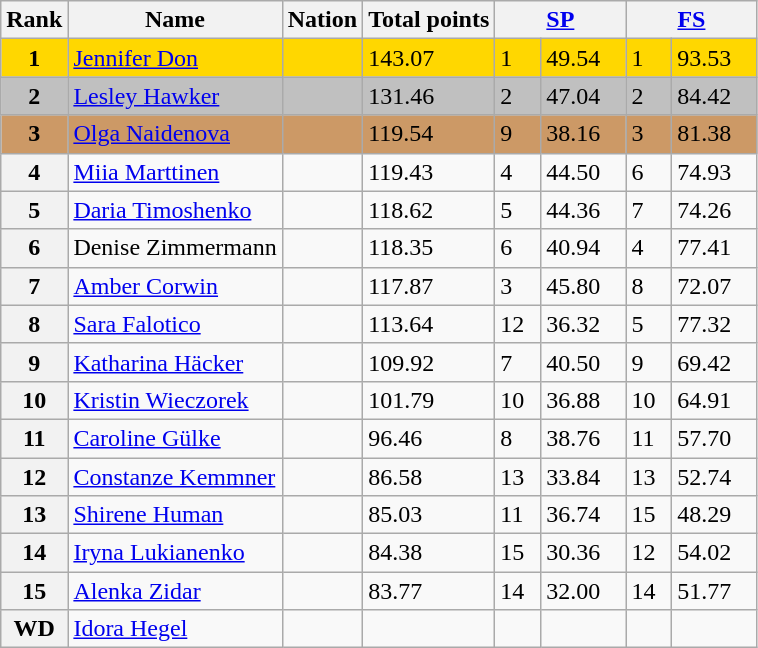<table class="wikitable">
<tr>
<th>Rank</th>
<th>Name</th>
<th>Nation</th>
<th>Total points</th>
<th colspan="2" width="80px"><a href='#'>SP</a></th>
<th colspan="2" width="80px"><a href='#'>FS</a></th>
</tr>
<tr bgcolor="gold">
<td align="center"><strong>1</strong></td>
<td><a href='#'>Jennifer Don</a></td>
<td></td>
<td>143.07</td>
<td>1</td>
<td>49.54</td>
<td>1</td>
<td>93.53</td>
</tr>
<tr bgcolor="silver">
<td align="center"><strong>2</strong></td>
<td><a href='#'>Lesley Hawker</a></td>
<td></td>
<td>131.46</td>
<td>2</td>
<td>47.04</td>
<td>2</td>
<td>84.42</td>
</tr>
<tr bgcolor="cc9966">
<td align="center"><strong>3</strong></td>
<td><a href='#'>Olga Naidenova</a></td>
<td></td>
<td>119.54</td>
<td>9</td>
<td>38.16</td>
<td>3</td>
<td>81.38</td>
</tr>
<tr>
<th>4</th>
<td><a href='#'>Miia Marttinen</a></td>
<td></td>
<td>119.43</td>
<td>4</td>
<td>44.50</td>
<td>6</td>
<td>74.93</td>
</tr>
<tr>
<th>5</th>
<td><a href='#'>Daria Timoshenko</a></td>
<td></td>
<td>118.62</td>
<td>5</td>
<td>44.36</td>
<td>7</td>
<td>74.26</td>
</tr>
<tr>
<th>6</th>
<td>Denise Zimmermann</td>
<td></td>
<td>118.35</td>
<td>6</td>
<td>40.94</td>
<td>4</td>
<td>77.41</td>
</tr>
<tr>
<th>7</th>
<td><a href='#'>Amber Corwin</a></td>
<td></td>
<td>117.87</td>
<td>3</td>
<td>45.80</td>
<td>8</td>
<td>72.07</td>
</tr>
<tr>
<th>8</th>
<td><a href='#'>Sara Falotico</a></td>
<td></td>
<td>113.64</td>
<td>12</td>
<td>36.32</td>
<td>5</td>
<td>77.32</td>
</tr>
<tr>
<th>9</th>
<td><a href='#'>Katharina Häcker</a></td>
<td></td>
<td>109.92</td>
<td>7</td>
<td>40.50</td>
<td>9</td>
<td>69.42</td>
</tr>
<tr>
<th>10</th>
<td><a href='#'>Kristin Wieczorek</a></td>
<td></td>
<td>101.79</td>
<td>10</td>
<td>36.88</td>
<td>10</td>
<td>64.91</td>
</tr>
<tr>
<th>11</th>
<td><a href='#'>Caroline Gülke</a></td>
<td></td>
<td>96.46</td>
<td>8</td>
<td>38.76</td>
<td>11</td>
<td>57.70</td>
</tr>
<tr>
<th>12</th>
<td><a href='#'>Constanze Kemmner</a></td>
<td></td>
<td>86.58</td>
<td>13</td>
<td>33.84</td>
<td>13</td>
<td>52.74</td>
</tr>
<tr>
<th>13</th>
<td><a href='#'>Shirene Human</a></td>
<td></td>
<td>85.03</td>
<td>11</td>
<td>36.74</td>
<td>15</td>
<td>48.29</td>
</tr>
<tr>
<th>14</th>
<td><a href='#'>Iryna Lukianenko</a></td>
<td></td>
<td>84.38</td>
<td>15</td>
<td>30.36</td>
<td>12</td>
<td>54.02</td>
</tr>
<tr>
<th>15</th>
<td><a href='#'>Alenka Zidar</a></td>
<td></td>
<td>83.77</td>
<td>14</td>
<td>32.00</td>
<td>14</td>
<td>51.77</td>
</tr>
<tr>
<th>WD</th>
<td><a href='#'>Idora Hegel</a></td>
<td></td>
<td></td>
<td></td>
<td></td>
<td></td>
<td></td>
</tr>
</table>
